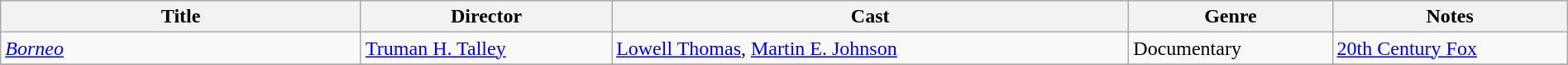<table class="wikitable" style="width:100%;">
<tr>
<th style="width:23%;">Title</th>
<th style="width:16%;">Director</th>
<th style="width:33%;">Cast</th>
<th style="width:13%;">Genre</th>
<th style="width:15%;">Notes</th>
</tr>
<tr>
<td><em><a href='#'>Borneo</a></em></td>
<td><a href='#'>Truman H. Talley</a></td>
<td><a href='#'>Lowell Thomas</a>, <a href='#'>Martin E. Johnson</a></td>
<td>Documentary</td>
<td><a href='#'>20th Century Fox</a></td>
</tr>
<tr>
</tr>
</table>
